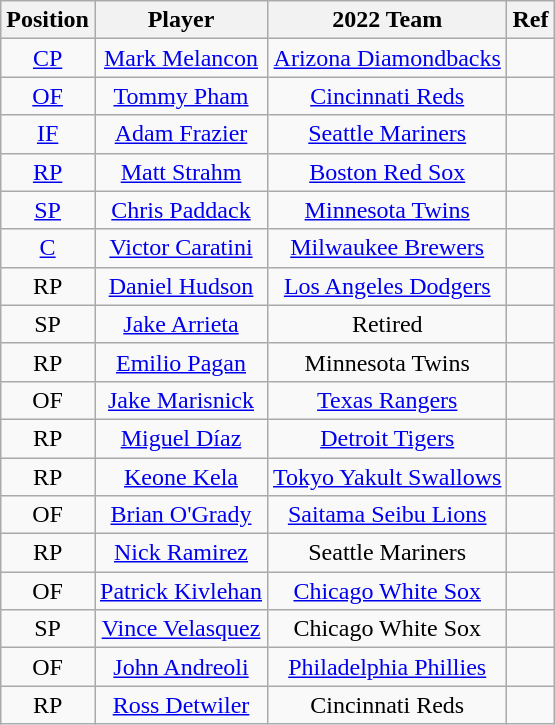<table class="wikitable" style="text-align:center">
<tr>
<th>Position</th>
<th>Player</th>
<th>2022 Team</th>
<th>Ref</th>
</tr>
<tr>
<td><a href='#'>CP</a></td>
<td><a href='#'>Mark Melancon</a></td>
<td><a href='#'>Arizona Diamondbacks</a></td>
<td></td>
</tr>
<tr>
<td><a href='#'>OF</a></td>
<td><a href='#'>Tommy Pham</a></td>
<td><a href='#'>Cincinnati Reds</a></td>
<td></td>
</tr>
<tr>
<td><a href='#'>IF</a></td>
<td><a href='#'>Adam Frazier</a></td>
<td><a href='#'>Seattle Mariners</a></td>
<td></td>
</tr>
<tr>
<td><a href='#'>RP</a></td>
<td><a href='#'>Matt Strahm</a></td>
<td><a href='#'>Boston Red Sox</a></td>
<td></td>
</tr>
<tr>
<td><a href='#'>SP</a></td>
<td><a href='#'>Chris Paddack</a></td>
<td><a href='#'>Minnesota Twins</a></td>
<td></td>
</tr>
<tr>
<td><a href='#'>C</a></td>
<td><a href='#'>Victor Caratini</a></td>
<td><a href='#'>Milwaukee Brewers</a></td>
<td></td>
</tr>
<tr>
<td>RP</td>
<td><a href='#'>Daniel Hudson</a></td>
<td><a href='#'>Los Angeles Dodgers</a></td>
<td></td>
</tr>
<tr>
<td>SP</td>
<td><a href='#'>Jake Arrieta</a></td>
<td>Retired</td>
<td></td>
</tr>
<tr>
<td>RP</td>
<td><a href='#'>Emilio Pagan</a></td>
<td>Minnesota Twins</td>
<td></td>
</tr>
<tr>
<td>OF</td>
<td><a href='#'>Jake Marisnick</a></td>
<td><a href='#'>Texas Rangers</a></td>
<td></td>
</tr>
<tr>
<td>RP</td>
<td><a href='#'>Miguel Díaz</a></td>
<td><a href='#'>Detroit Tigers</a></td>
<td></td>
</tr>
<tr>
<td>RP</td>
<td><a href='#'>Keone Kela</a></td>
<td><a href='#'>Tokyo Yakult Swallows</a></td>
<td></td>
</tr>
<tr>
<td>OF</td>
<td><a href='#'>Brian O'Grady</a></td>
<td><a href='#'>Saitama Seibu Lions</a></td>
<td></td>
</tr>
<tr>
<td>RP</td>
<td><a href='#'>Nick Ramirez</a></td>
<td>Seattle Mariners</td>
<td></td>
</tr>
<tr>
<td>OF</td>
<td><a href='#'>Patrick Kivlehan</a></td>
<td><a href='#'>Chicago White Sox</a></td>
<td></td>
</tr>
<tr>
<td>SP</td>
<td><a href='#'>Vince Velasquez</a></td>
<td>Chicago White Sox</td>
<td></td>
</tr>
<tr>
<td>OF</td>
<td><a href='#'>John Andreoli</a></td>
<td><a href='#'>Philadelphia Phillies</a></td>
<td></td>
</tr>
<tr>
<td>RP</td>
<td><a href='#'>Ross Detwiler</a></td>
<td>Cincinnati Reds</td>
<td></td>
</tr>
</table>
